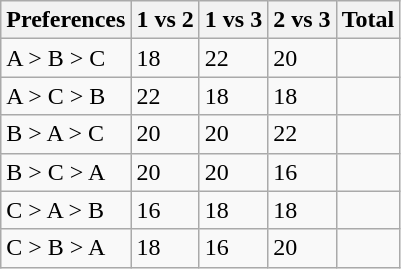<table class="wikitable">
<tr>
<th>Preferences</th>
<th>1 vs 2</th>
<th>1 vs 3</th>
<th>2 vs 3</th>
<th>Total</th>
</tr>
<tr>
<td>A > B > C</td>
<td>18</td>
<td>22</td>
<td>20</td>
<td></td>
</tr>
<tr>
<td>A > C > B</td>
<td>22</td>
<td>18</td>
<td>18</td>
<td></td>
</tr>
<tr>
<td>B > A > C</td>
<td>20</td>
<td>20</td>
<td>22</td>
<td></td>
</tr>
<tr>
<td>B > C > A</td>
<td>20</td>
<td>20</td>
<td>16</td>
<td></td>
</tr>
<tr>
<td>C > A > B</td>
<td>16</td>
<td>18</td>
<td>18</td>
<td></td>
</tr>
<tr>
<td>C > B > A</td>
<td>18</td>
<td>16</td>
<td>20</td>
<td></td>
</tr>
</table>
